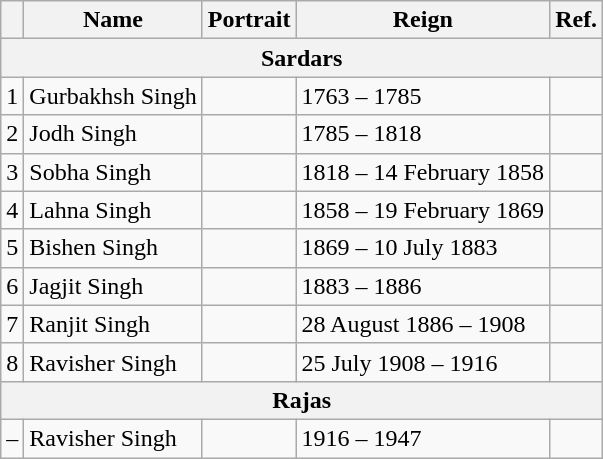<table class="wikitable">
<tr>
<th></th>
<th>Name<br></th>
<th>Portrait</th>
<th class="unsortable">Reign</th>
<th>Ref.</th>
</tr>
<tr>
<th colspan="5"><strong>Sardars</strong></th>
</tr>
<tr>
<td>1</td>
<td>Gurbakhsh Singh<br></td>
<td></td>
<td>1763 – 1785</td>
<td></td>
</tr>
<tr>
<td>2</td>
<td>Jodh Singh<br></td>
<td></td>
<td>1785 – 1818</td>
<td></td>
</tr>
<tr>
<td>3</td>
<td>Sobha Singh<br></td>
<td></td>
<td>1818 – 14 February 1858</td>
<td></td>
</tr>
<tr>
<td>4</td>
<td>Lahna Singh<br></td>
<td></td>
<td>1858 – 19 February 1869</td>
<td></td>
</tr>
<tr>
<td>5</td>
<td>Bishen Singh<br></td>
<td></td>
<td>1869 – 10 July 1883</td>
<td></td>
</tr>
<tr>
<td>6</td>
<td>Jagjit Singh<br></td>
<td></td>
<td>1883 – 1886</td>
<td></td>
</tr>
<tr>
<td>7</td>
<td>Ranjit Singh<br></td>
<td></td>
<td>28 August 1886 – 1908</td>
<td></td>
</tr>
<tr>
<td>8</td>
<td>Ravisher Singh<br></td>
<td></td>
<td>25 July 1908 – 1916</td>
<td></td>
</tr>
<tr>
<th colspan="5">Rajas</th>
</tr>
<tr>
<td>–</td>
<td>Ravisher Singh<br></td>
<td></td>
<td>1916 – 1947</td>
<td></td>
</tr>
</table>
